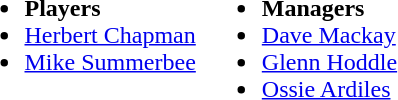<table>
<tr style="vertical-align: top;">
<td><br><ul><li><strong>Players</strong></li><li> <a href='#'>Herbert Chapman</a></li><li> <a href='#'>Mike Summerbee</a></li></ul></td>
<td><br><ul><li><strong>Managers</strong></li><li> <a href='#'>Dave Mackay</a></li><li> <a href='#'>Glenn Hoddle</a></li><li> <a href='#'>Ossie Ardiles</a></li></ul></td>
</tr>
</table>
